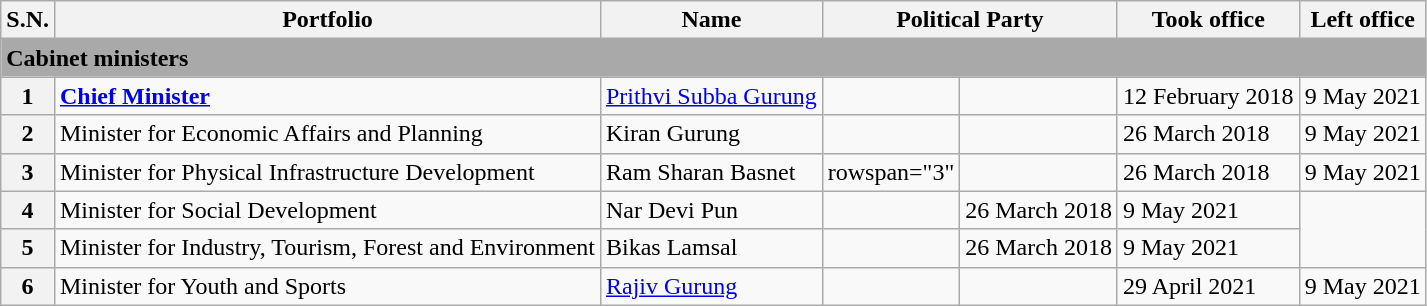<table class="wikitable">
<tr>
<th>S.N.</th>
<th>Portfolio</th>
<th>Name<br></th>
<th colspan="2">Political Party</th>
<th>Took office</th>
<th>Left office</th>
</tr>
<tr>
<td colspan="7" bgcolor="darkgrey"><strong>Cabinet ministers</strong></td>
</tr>
<tr>
<th>1</th>
<td><strong><a href='#'>Chief Minister</a><br></strong></td>
<td><a href='#'>Prithvi Subba Gurung</a><br></td>
<td></td>
<td></td>
<td>12 February 2018</td>
<td>9 May 2021</td>
</tr>
<tr>
<th>2</th>
<td>Minister for Economic Affairs and Planning</td>
<td>Kiran Gurung<br></td>
<td></td>
<td></td>
<td>26 March 2018</td>
<td>9 May 2021</td>
</tr>
<tr>
<th>3</th>
<td>Minister for Physical Infrastructure Development</td>
<td>Ram Sharan Basnet<br></td>
<td>rowspan="3" </td>
<td></td>
<td>26 March 2018</td>
<td>9 May 2021</td>
</tr>
<tr>
<th>4</th>
<td>Minister for Social Development</td>
<td>Nar Devi Pun</td>
<td></td>
<td>26 March 2018</td>
<td>9 May 2021</td>
</tr>
<tr>
<th>5</th>
<td>Minister for Industry, Tourism, Forest and Environment</td>
<td>Bikas Lamsal<br></td>
<td></td>
<td>26 March 2018</td>
<td>9 May 2021</td>
</tr>
<tr>
<th>6</th>
<td>Minister for Youth and Sports</td>
<td><a href='#'>Rajiv Gurung</a></td>
<td></td>
<td></td>
<td>29 April 2021</td>
<td>9 May 2021</td>
</tr>
</table>
